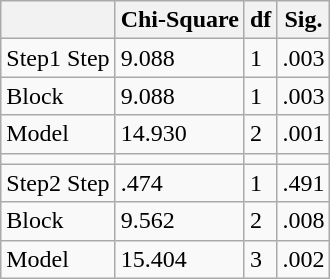<table class="wikitable">
<tr>
<th></th>
<th>Chi-Square</th>
<th>df</th>
<th>Sig.</th>
</tr>
<tr>
<td>Step1  Step</td>
<td> 9.088</td>
<td> 1 </td>
<td> .003 </td>
</tr>
<tr>
<td> Block</td>
<td> 9.088 </td>
<td>1 </td>
<td> .003 </td>
</tr>
<tr>
<td> Model</td>
<td> 14.930 </td>
<td> 2 </td>
<td> .001 </td>
</tr>
<tr>
<td></td>
<td></td>
<td></td>
<td></td>
</tr>
<tr>
<td>Step2  Step</td>
<td> .474 </td>
<td> 1 </td>
<td> .491 </td>
</tr>
<tr>
<td> Block</td>
<td> 9.562 </td>
<td> 2 </td>
<td> .008 </td>
</tr>
<tr>
<td> Model</td>
<td> 15.404 </td>
<td> 3 </td>
<td> .002 </td>
</tr>
</table>
